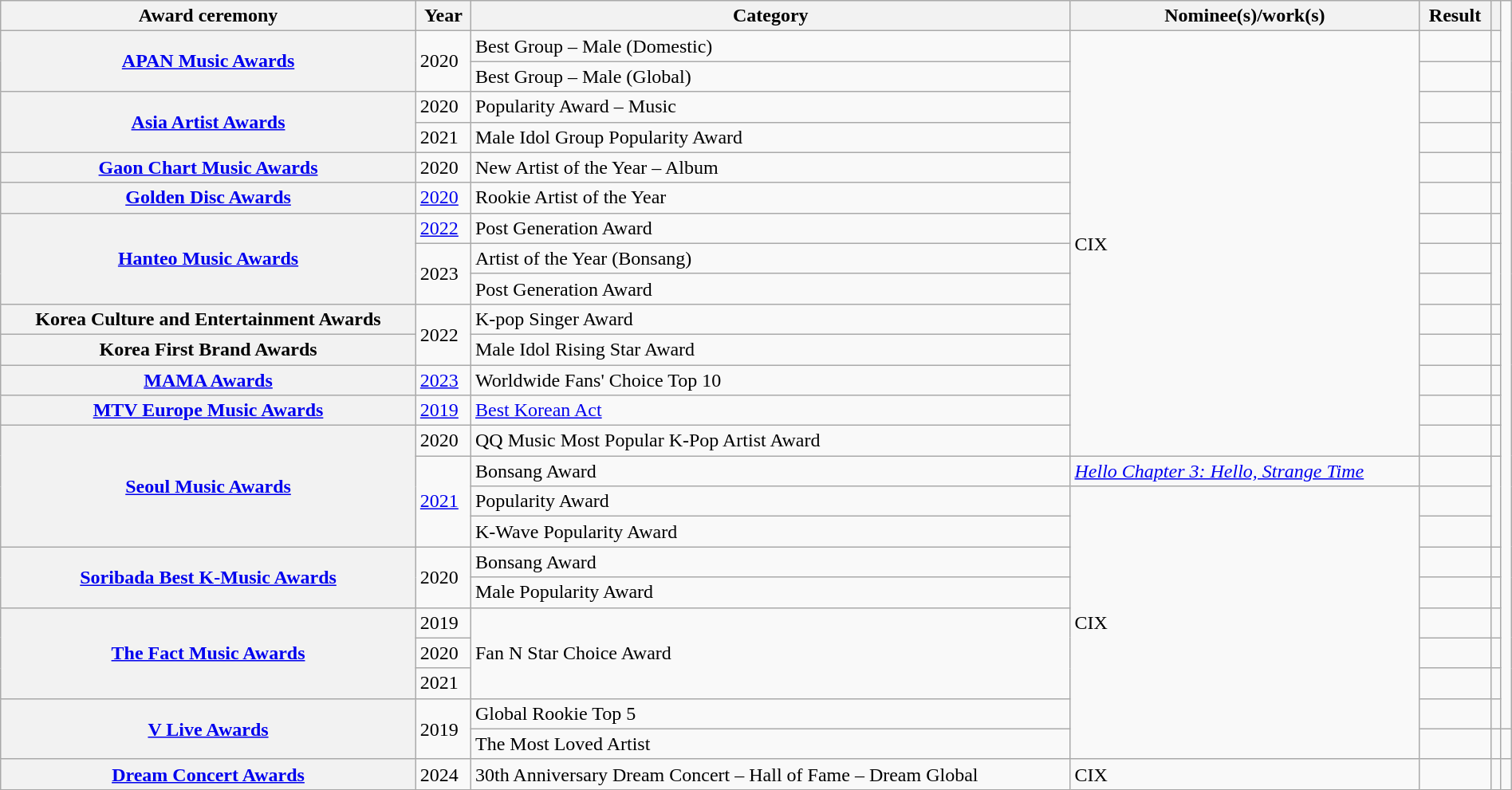<table class="wikitable plainrowheaders sortable" style="width: 100%">
<tr>
<th scope="col">Award ceremony</th>
<th scope="col">Year</th>
<th scope="col">Category</th>
<th scope="col">Nominee(s)/work(s)</th>
<th scope="col">Result</th>
<th scope="col" class="unsortable"></th>
</tr>
<tr>
<th scope="row" rowspan="2"><a href='#'>APAN Music Awards</a></th>
<td rowspan="2">2020</td>
<td>Best Group – Male (Domestic)</td>
<td rowspan="14">CIX</td>
<td></td>
<td style="text-align:center"></td>
</tr>
<tr>
<td>Best Group – Male (Global)</td>
<td></td>
<td style="text-align:center"></td>
</tr>
<tr>
<th scope="row" rowspan="2"><a href='#'>Asia Artist Awards</a></th>
<td>2020</td>
<td>Popularity Award – Music</td>
<td></td>
<td style="text-align:center"></td>
</tr>
<tr>
<td>2021</td>
<td>Male Idol Group Popularity Award</td>
<td></td>
<td style="text-align:center"></td>
</tr>
<tr>
<th scope="row"><a href='#'>Gaon Chart Music Awards</a></th>
<td>2020</td>
<td>New Artist of the Year – Album</td>
<td></td>
<td style="text-align:center"></td>
</tr>
<tr>
<th scope="row"><a href='#'>Golden Disc Awards</a></th>
<td><a href='#'>2020</a></td>
<td>Rookie Artist of the Year</td>
<td></td>
<td style="text-align:center"></td>
</tr>
<tr>
<th scope="row" rowspan="3"><a href='#'>Hanteo Music Awards</a></th>
<td><a href='#'>2022</a></td>
<td>Post Generation Award</td>
<td></td>
<td style="text-align:center"></td>
</tr>
<tr>
<td rowspan="2">2023</td>
<td>Artist of the Year (Bonsang)</td>
<td></td>
<td rowspan="2" style="text-align:center"></td>
</tr>
<tr>
<td>Post Generation Award</td>
<td></td>
</tr>
<tr>
<th scope="row">Korea Culture and Entertainment Awards</th>
<td rowspan="2">2022</td>
<td>K-pop Singer Award</td>
<td></td>
<td style="text-align:center"></td>
</tr>
<tr>
<th scope="row">Korea First Brand Awards</th>
<td>Male Idol Rising Star Award</td>
<td></td>
<td style="text-align:center"></td>
</tr>
<tr>
<th scope="row"><a href='#'>MAMA Awards</a></th>
<td><a href='#'>2023</a></td>
<td>Worldwide Fans' Choice Top 10</td>
<td></td>
<td style="text-align:center"></td>
</tr>
<tr>
<th scope="row"><a href='#'>MTV Europe Music Awards</a></th>
<td><a href='#'>2019</a></td>
<td><a href='#'>Best Korean Act</a></td>
<td></td>
<td style="text-align:center"></td>
</tr>
<tr>
<th scope="row" rowspan="4"><a href='#'>Seoul Music Awards</a></th>
<td>2020</td>
<td>QQ Music Most Popular K-Pop Artist Award</td>
<td></td>
<td style="text-align:center"></td>
</tr>
<tr>
<td rowspan="3"><a href='#'>2021</a></td>
<td>Bonsang Award</td>
<td><em><a href='#'>Hello Chapter 3: Hello, Strange Time</a></em></td>
<td></td>
<td rowspan="3" style="text-align:center"></td>
</tr>
<tr>
<td>Popularity Award</td>
<td rowspan="9">CIX</td>
<td></td>
</tr>
<tr>
<td>K-Wave Popularity Award</td>
<td></td>
</tr>
<tr>
<th scope="row" rowspan="2"><a href='#'>Soribada Best K-Music Awards</a></th>
<td rowspan="2">2020</td>
<td>Bonsang Award</td>
<td></td>
<td style="text-align:center"></td>
</tr>
<tr>
<td>Male Popularity Award</td>
<td></td>
<td style="text-align:center"></td>
</tr>
<tr>
<th scope="row" rowspan="3"><a href='#'>The Fact Music Awards</a></th>
<td>2019</td>
<td rowspan="3">Fan N Star Choice Award</td>
<td></td>
<td style="text-align:center"></td>
</tr>
<tr>
<td>2020</td>
<td></td>
<td style="text-align:center"></td>
</tr>
<tr>
<td>2021</td>
<td></td>
<td style="text-align:center"></td>
</tr>
<tr>
<th scope="row" rowspan="2"><a href='#'>V Live Awards</a></th>
<td rowspan="2">2019</td>
<td>Global Rookie Top 5</td>
<td></td>
<td style="text-align:center"></td>
</tr>
<tr>
<td>The Most Loved Artist</td>
<td></td>
<td style="text-align:center"></td>
<td></td>
</tr>
<tr>
<th scope="row" rowspan="2"><a href='#'>Dream Concert Awards</a></th>
<td rowspan="2">2024</td>
<td>30th Anniversary Dream Concert – Hall of Fame – Dream Global</td>
<td rowspan="9">CIX</td>
<td></td>
<td style="text-align:center"></td>
</tr>
</table>
